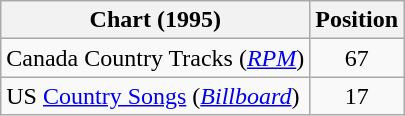<table class="wikitable sortable">
<tr>
<th scope="col">Chart (1995)</th>
<th scope="col">Position</th>
</tr>
<tr>
<td>Canada Country Tracks (<em><a href='#'>RPM</a></em>)</td>
<td align="center">67</td>
</tr>
<tr>
<td>US <a href='#'>Country Songs</a> (<em><a href='#'>Billboard</a></em>)</td>
<td align="center">17</td>
</tr>
</table>
